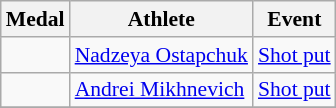<table class="wikitable" style="font-size:90%">
<tr>
<th>Medal</th>
<th>Athlete</th>
<th>Event</th>
</tr>
<tr>
<td></td>
<td><a href='#'>Nadzeya Ostapchuk</a></td>
<td><a href='#'>Shot put</a></td>
</tr>
<tr>
<td></td>
<td><a href='#'>Andrei Mikhnevich</a></td>
<td><a href='#'>Shot put</a></td>
</tr>
<tr>
</tr>
</table>
